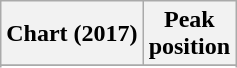<table class="wikitable sortable plainrowheaders" style="text-align:center">
<tr>
<th scope="col">Chart (2017)</th>
<th scope="col">Peak<br> position</th>
</tr>
<tr>
</tr>
<tr>
</tr>
</table>
